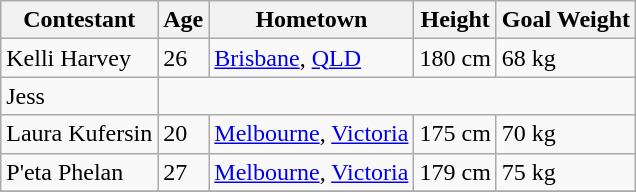<table class="wikitable">
<tr>
<th>Contestant</th>
<th>Age</th>
<th>Hometown</th>
<th>Height</th>
<th>Goal Weight</th>
</tr>
<tr>
<td>Kelli Harvey</td>
<td>26</td>
<td><a href='#'>Brisbane</a>, <a href='#'>QLD</a></td>
<td>180 cm</td>
<td>68 kg</td>
</tr>
<tr>
<td>Jess </td>
</tr>
<tr>
<td>Laura Kufersin</td>
<td>20</td>
<td><a href='#'>Melbourne</a>, <a href='#'>Victoria</a></td>
<td>175 cm</td>
<td>70 kg</td>
</tr>
<tr>
<td>P'eta Phelan</td>
<td>27</td>
<td><a href='#'>Melbourne</a>, <a href='#'>Victoria</a></td>
<td>179 cm</td>
<td>75 kg</td>
</tr>
<tr>
</tr>
</table>
